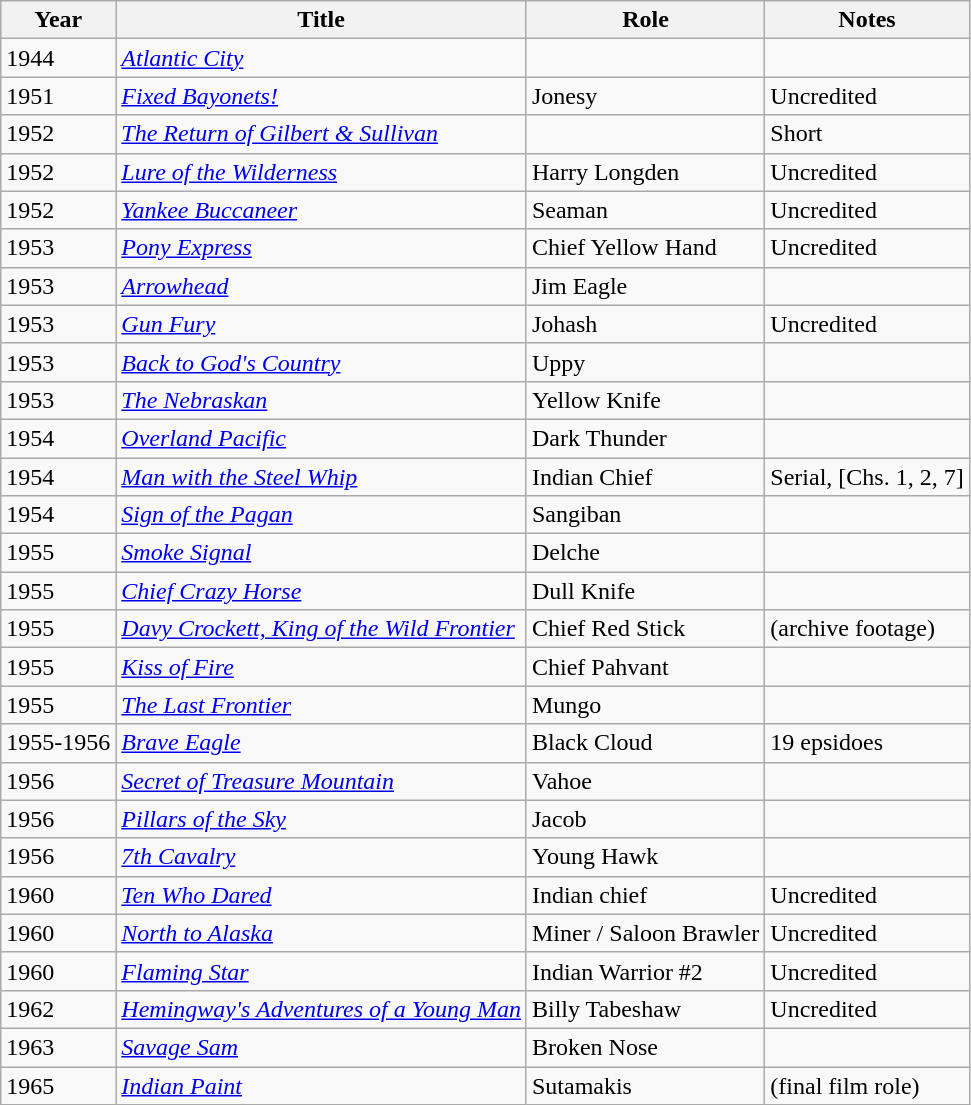<table class="wikitable">
<tr>
<th>Year</th>
<th>Title</th>
<th>Role</th>
<th>Notes</th>
</tr>
<tr>
<td>1944</td>
<td><em><a href='#'>Atlantic City</a></em></td>
<td></td>
<td></td>
</tr>
<tr>
<td>1951</td>
<td><em><a href='#'>Fixed Bayonets!</a></em></td>
<td>Jonesy</td>
<td>Uncredited</td>
</tr>
<tr>
<td>1952</td>
<td><em><a href='#'>The Return of Gilbert & Sullivan</a></em></td>
<td></td>
<td>Short</td>
</tr>
<tr>
<td>1952</td>
<td><em><a href='#'>Lure of the Wilderness</a></em></td>
<td>Harry Longden</td>
<td>Uncredited</td>
</tr>
<tr>
<td>1952</td>
<td><em><a href='#'>Yankee Buccaneer</a></em></td>
<td>Seaman</td>
<td>Uncredited</td>
</tr>
<tr>
<td>1953</td>
<td><em><a href='#'>Pony Express</a></em></td>
<td>Chief Yellow Hand</td>
<td>Uncredited</td>
</tr>
<tr>
<td>1953</td>
<td><em><a href='#'>Arrowhead</a></em></td>
<td>Jim Eagle</td>
<td></td>
</tr>
<tr>
<td>1953</td>
<td><em><a href='#'>Gun Fury</a></em></td>
<td>Johash</td>
<td>Uncredited</td>
</tr>
<tr>
<td>1953</td>
<td><em><a href='#'>Back to God's Country</a></em></td>
<td>Uppy</td>
<td></td>
</tr>
<tr>
<td>1953</td>
<td><em><a href='#'>The Nebraskan</a></em></td>
<td>Yellow Knife</td>
<td></td>
</tr>
<tr>
<td>1954</td>
<td><em><a href='#'>Overland Pacific</a></em></td>
<td>Dark Thunder</td>
<td></td>
</tr>
<tr>
<td>1954</td>
<td><em><a href='#'>Man with the Steel Whip</a></em></td>
<td>Indian Chief</td>
<td>Serial, [Chs. 1, 2, 7]</td>
</tr>
<tr>
<td>1954</td>
<td><em><a href='#'>Sign of the Pagan</a></em></td>
<td>Sangiban</td>
<td></td>
</tr>
<tr>
<td>1955</td>
<td><em><a href='#'>Smoke Signal</a></em></td>
<td>Delche</td>
<td></td>
</tr>
<tr>
<td>1955</td>
<td><em><a href='#'>Chief Crazy Horse</a></em></td>
<td>Dull Knife</td>
<td></td>
</tr>
<tr>
<td>1955</td>
<td><em><a href='#'>Davy Crockett, King of the Wild Frontier</a></em></td>
<td>Chief Red Stick</td>
<td>(archive footage)</td>
</tr>
<tr>
<td>1955</td>
<td><em><a href='#'>Kiss of Fire</a></em></td>
<td>Chief Pahvant</td>
<td></td>
</tr>
<tr>
<td>1955</td>
<td><em><a href='#'>The Last Frontier</a></em></td>
<td>Mungo</td>
<td></td>
</tr>
<tr>
<td>1955-1956</td>
<td><em><a href='#'>Brave Eagle</a></em></td>
<td>Black Cloud</td>
<td>19 epsidoes</td>
</tr>
<tr>
<td>1956</td>
<td><em><a href='#'>Secret of Treasure Mountain</a></em></td>
<td>Vahoe</td>
<td></td>
</tr>
<tr>
<td>1956</td>
<td><em><a href='#'>Pillars of the Sky</a></em></td>
<td>Jacob</td>
<td></td>
</tr>
<tr>
<td>1956</td>
<td><em><a href='#'>7th Cavalry</a></em></td>
<td>Young Hawk</td>
<td></td>
</tr>
<tr>
<td>1960</td>
<td><em><a href='#'>Ten Who Dared</a></em></td>
<td>Indian chief</td>
<td>Uncredited</td>
</tr>
<tr>
<td>1960</td>
<td><em><a href='#'>North to Alaska</a></em></td>
<td>Miner / Saloon Brawler</td>
<td>Uncredited</td>
</tr>
<tr>
<td>1960</td>
<td><em><a href='#'>Flaming Star</a></em></td>
<td>Indian Warrior #2</td>
<td>Uncredited</td>
</tr>
<tr>
<td>1962</td>
<td><em><a href='#'>Hemingway's Adventures of a Young Man</a></em></td>
<td>Billy Tabeshaw</td>
<td>Uncredited</td>
</tr>
<tr>
<td>1963</td>
<td><em><a href='#'>Savage Sam</a></em></td>
<td>Broken Nose</td>
<td></td>
</tr>
<tr>
<td>1965</td>
<td><em><a href='#'>Indian Paint</a></em></td>
<td>Sutamakis</td>
<td>(final film role)</td>
</tr>
</table>
